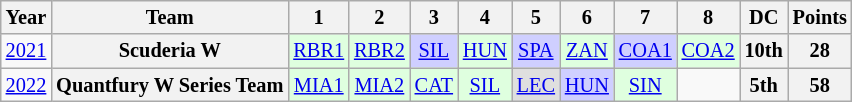<table class="wikitable" style="text-align:center; font-size:85%">
<tr>
<th>Year</th>
<th>Team</th>
<th>1</th>
<th>2</th>
<th>3</th>
<th>4</th>
<th>5</th>
<th>6</th>
<th>7</th>
<th>8</th>
<th>DC</th>
<th>Points</th>
</tr>
<tr>
<td><a href='#'>2021</a></td>
<th nowrap>Scuderia W</th>
<td style="background:#DFFFDF;"><a href='#'>RBR1</a><br></td>
<td style="background:#DFFFDF;"><a href='#'>RBR2</a><br></td>
<td style="background:#CFCFFF;"><a href='#'>SIL</a><br></td>
<td style="background:#DFFFDF;"><a href='#'>HUN</a><br></td>
<td style="background:#CFCFFF;"><a href='#'>SPA</a><br></td>
<td style="background:#DFFFDF;"><a href='#'>ZAN</a><br></td>
<td style="background:#CFCFFF;"><a href='#'>COA1</a><br></td>
<td style="background:#DFFFDF;"><a href='#'>COA2</a><br></td>
<th>10th</th>
<th>28</th>
</tr>
<tr>
<td><a href='#'>2022</a></td>
<th nowrap>Quantfury W Series Team</th>
<td style="background:#dfffdf;"><a href='#'>MIA1</a><br></td>
<td style="background:#dfffdf;"><a href='#'>MIA2</a><br></td>
<td style="background:#dfffdf;"><a href='#'>CAT</a><br></td>
<td style="background:#dfffdf;"><a href='#'>SIL</a><br></td>
<td style="background:#dfdfdf;"><a href='#'>LEC</a><br></td>
<td style="background:#cfcfff;"><a href='#'>HUN</a><br></td>
<td style="background:#dfffdf;"><a href='#'>SIN</a><br></td>
<td></td>
<th>5th</th>
<th>58</th>
</tr>
</table>
